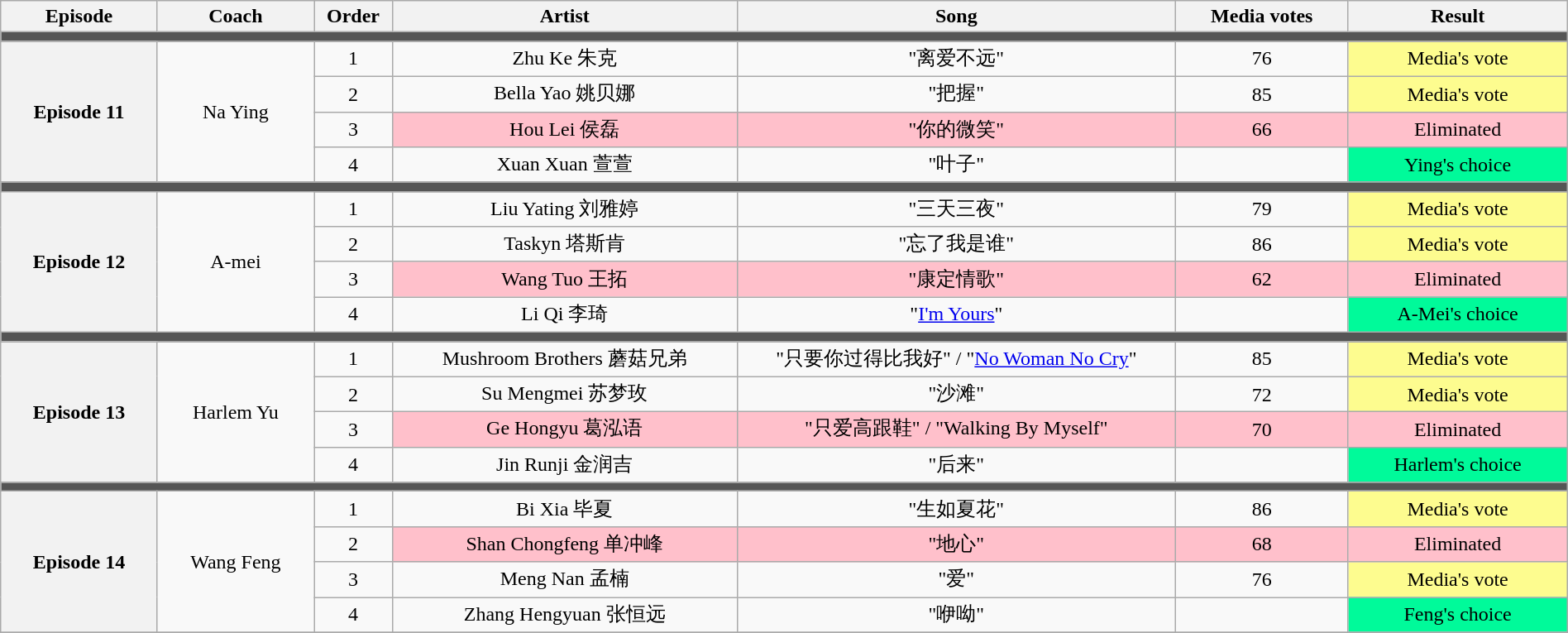<table class="wikitable" style="text-align:center; width:100%;">
<tr>
<th style="width:10%;">Episode</th>
<th style="width:10%;">Coach</th>
<th style="width:05%;">Order</th>
<th style="width:22%;">Artist</th>
<th style="width:28%;">Song</th>
<th style="width:11%;">Media votes</th>
<th style="width:14%;">Result</th>
</tr>
<tr>
<td colspan="7" style="background:#555555;"></td>
</tr>
<tr>
<th rowspan="5" scope="row">Episode 11<br><small></small></th>
<td rowspan="5">Na Ying</td>
</tr>
<tr>
<td>1</td>
<td>Zhu Ke 朱克</td>
<td>"离爱不远"</td>
<td>76</td>
<td style="background:#fdfc8f;">Media's vote</td>
</tr>
<tr>
<td>2</td>
<td>Bella Yao 姚贝娜</td>
<td>"把握"</td>
<td>85</td>
<td style="background:#fdfc8f;">Media's vote</td>
</tr>
<tr>
<td>3</td>
<td style="background:pink;">Hou Lei 侯磊</td>
<td style="background:pink;">"你的微笑"</td>
<td style="background:pink;">66</td>
<td style="background:pink;">Eliminated</td>
</tr>
<tr>
<td>4</td>
<td>Xuan Xuan 萱萱</td>
<td>"叶子"</td>
<td></td>
<td style="background:#00fa9a;">Ying's choice</td>
</tr>
<tr>
<td colspan="9" style="background:#555555;"></td>
</tr>
<tr>
<th rowspan="5" scope="row">Episode 12<br><small></small></th>
<td rowspan="5">A-mei</td>
</tr>
<tr>
<td>1</td>
<td>Liu Yating 刘雅婷</td>
<td>"三天三夜"</td>
<td>79</td>
<td style="background:#fdfc8f;">Media's vote</td>
</tr>
<tr>
<td>2</td>
<td>Taskyn 塔斯肯</td>
<td>"忘了我是谁"</td>
<td>86</td>
<td style="background:#fdfc8f;">Media's vote</td>
</tr>
<tr>
<td>3</td>
<td style="background:pink;">Wang Tuo 王拓</td>
<td style="background:pink;">"康定情歌"</td>
<td style="background:pink;">62</td>
<td style="background:pink;">Eliminated</td>
</tr>
<tr>
<td>4</td>
<td>Li Qi 李琦</td>
<td>"<a href='#'>I'm Yours</a>"</td>
<td></td>
<td style="background:#00fa9a;">A-Mei's choice</td>
</tr>
<tr>
<td colspan="7" style="background:#555555;"></td>
</tr>
<tr>
<th rowspan="5" scope="row">Episode 13<br><small></small></th>
<td rowspan="5">Harlem Yu</td>
</tr>
<tr>
<td>1</td>
<td>Mushroom Brothers 蘑菇兄弟</td>
<td>"只要你过得比我好" / "<a href='#'>No Woman No Cry</a>"</td>
<td>85</td>
<td style="background:#fdfc8f;">Media's vote</td>
</tr>
<tr>
<td>2</td>
<td>Su Mengmei 苏梦玫</td>
<td>"沙滩"</td>
<td>72</td>
<td style="background:#fdfc8f;">Media's vote</td>
</tr>
<tr>
<td>3</td>
<td style="background:pink;">Ge Hongyu 葛泓语</td>
<td style="background:pink;">"只爱高跟鞋" / "Walking By Myself"</td>
<td style="background:pink;">70</td>
<td style="background:pink;">Eliminated</td>
</tr>
<tr>
<td>4</td>
<td>Jin Runji 金润吉</td>
<td>"后来"</td>
<td></td>
<td style="background:#00fa9a;">Harlem's choice</td>
</tr>
<tr>
<td colspan="7" style="background:#555555;"></td>
</tr>
<tr>
<th rowspan="5" scope="row">Episode 14<br><small></small></th>
<td rowspan="5">Wang Feng</td>
</tr>
<tr>
<td>1</td>
<td>Bi Xia 毕夏</td>
<td>"生如夏花"</td>
<td>86</td>
<td style="background:#fdfc8f;">Media's vote</td>
</tr>
<tr>
<td>2</td>
<td style="background:pink;">Shan Chongfeng 单冲峰</td>
<td style="background:pink;">"地心"</td>
<td style="background:pink;">68</td>
<td style="background:pink;">Eliminated</td>
</tr>
<tr>
<td>3</td>
<td>Meng Nan 孟楠</td>
<td>"爱"</td>
<td>76</td>
<td style="background:#fdfc8f;">Media's vote</td>
</tr>
<tr>
<td>4</td>
<td>Zhang Hengyuan 张恒远</td>
<td>"咿呦"</td>
<td></td>
<td style="background:#00fa9a;">Feng's choice</td>
</tr>
<tr>
</tr>
</table>
